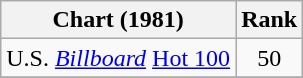<table class="wikitable">
<tr>
<th>Chart (1981)</th>
<th>Rank</th>
</tr>
<tr>
<td>U.S. <em><a href='#'>Billboard</a></em> <a href='#'>Hot 100</a></td>
<td style="text-align:center;">50</td>
</tr>
<tr>
</tr>
</table>
